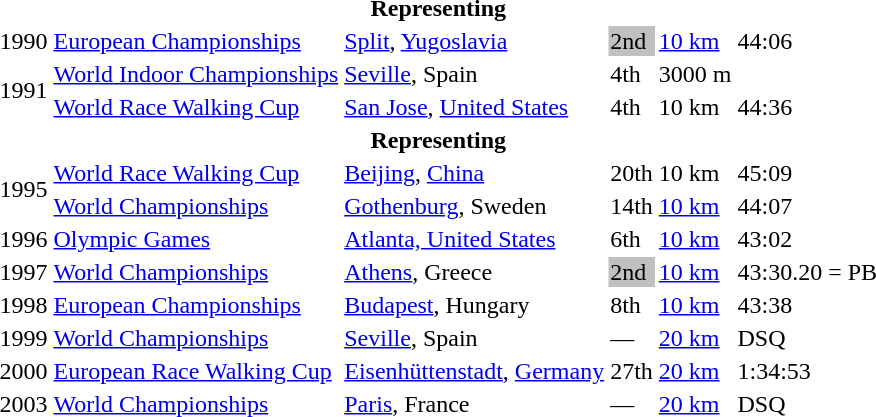<table>
<tr>
<th colspan="6">Representing </th>
</tr>
<tr>
<td>1990</td>
<td><a href='#'>European Championships</a></td>
<td><a href='#'>Split</a>, <a href='#'>Yugoslavia</a></td>
<td bgcolor="silver">2nd</td>
<td><a href='#'>10 km</a></td>
<td>44:06</td>
</tr>
<tr>
<td rowspan=2>1991</td>
<td><a href='#'>World Indoor Championships</a></td>
<td><a href='#'>Seville</a>, Spain</td>
<td>4th</td>
<td>3000 m</td>
<td></td>
</tr>
<tr>
<td><a href='#'>World Race Walking Cup</a></td>
<td><a href='#'>San Jose</a>, <a href='#'>United States</a></td>
<td>4th</td>
<td>10 km</td>
<td>44:36</td>
</tr>
<tr>
<th colspan="6">Representing </th>
</tr>
<tr>
<td rowspan=2>1995</td>
<td><a href='#'>World Race Walking Cup</a></td>
<td><a href='#'>Beijing</a>, <a href='#'>China</a></td>
<td>20th</td>
<td>10 km</td>
<td>45:09</td>
</tr>
<tr>
<td><a href='#'>World Championships</a></td>
<td><a href='#'>Gothenburg</a>, Sweden</td>
<td>14th</td>
<td><a href='#'>10 km</a></td>
<td>44:07</td>
</tr>
<tr>
<td>1996</td>
<td><a href='#'>Olympic Games</a></td>
<td><a href='#'>Atlanta, United States</a></td>
<td>6th</td>
<td><a href='#'>10 km</a></td>
<td>43:02</td>
</tr>
<tr>
<td>1997</td>
<td><a href='#'>World Championships</a></td>
<td><a href='#'>Athens</a>, Greece</td>
<td bgcolor="silver">2nd</td>
<td><a href='#'>10 km</a></td>
<td>43:30.20 = PB</td>
</tr>
<tr>
<td>1998</td>
<td><a href='#'>European Championships</a></td>
<td><a href='#'>Budapest</a>, Hungary</td>
<td>8th</td>
<td><a href='#'>10 km</a></td>
<td>43:38</td>
</tr>
<tr>
<td>1999</td>
<td><a href='#'>World Championships</a></td>
<td><a href='#'>Seville</a>, Spain</td>
<td>—</td>
<td><a href='#'>20 km</a></td>
<td>DSQ</td>
</tr>
<tr>
<td>2000</td>
<td><a href='#'>European Race Walking Cup</a></td>
<td><a href='#'>Eisenhüttenstadt</a>, <a href='#'>Germany</a></td>
<td>27th</td>
<td><a href='#'>20 km</a></td>
<td>1:34:53</td>
</tr>
<tr>
<td>2003</td>
<td><a href='#'>World Championships</a></td>
<td><a href='#'>Paris</a>, France</td>
<td>—</td>
<td><a href='#'>20 km</a></td>
<td>DSQ</td>
</tr>
</table>
